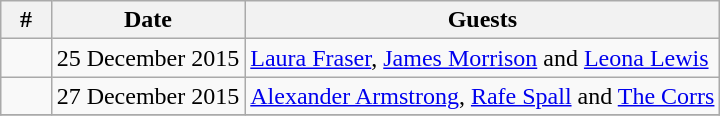<table class="wikitable">
<tr>
<th style="width:7%;">#</th>
<th>Date</th>
<th>Guests</th>
</tr>
<tr>
<td></td>
<td>25 December 2015</td>
<td><a href='#'>Laura Fraser</a>, <a href='#'>James Morrison</a> and <a href='#'>Leona Lewis</a></td>
</tr>
<tr>
<td></td>
<td>27 December 2015</td>
<td><a href='#'>Alexander Armstrong</a>, <a href='#'>Rafe Spall</a> and <a href='#'>The Corrs</a></td>
</tr>
<tr>
</tr>
</table>
